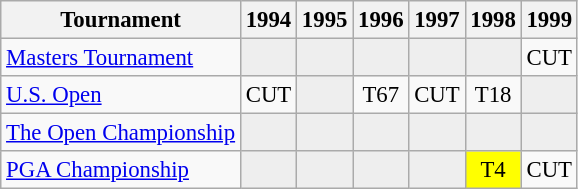<table class="wikitable" style="font-size:95%;text-align:center;">
<tr>
<th>Tournament</th>
<th>1994</th>
<th>1995</th>
<th>1996</th>
<th>1997</th>
<th>1998</th>
<th>1999</th>
</tr>
<tr>
<td align=left><a href='#'>Masters Tournament</a></td>
<td style="background:#eeeeee;"></td>
<td style="background:#eeeeee;"></td>
<td style="background:#eeeeee;"></td>
<td style="background:#eeeeee;"></td>
<td style="background:#eeeeee;"></td>
<td>CUT</td>
</tr>
<tr>
<td align=left><a href='#'>U.S. Open</a></td>
<td>CUT</td>
<td style="background:#eeeeee;"></td>
<td>T67</td>
<td>CUT</td>
<td>T18</td>
<td style="background:#eeeeee;"></td>
</tr>
<tr>
<td align=left><a href='#'>The Open Championship</a></td>
<td style="background:#eeeeee;"></td>
<td style="background:#eeeeee;"></td>
<td style="background:#eeeeee;"></td>
<td style="background:#eeeeee;"></td>
<td style="background:#eeeeee;"></td>
<td style="background:#eeeeee;"></td>
</tr>
<tr>
<td align=left><a href='#'>PGA Championship</a></td>
<td style="background:#eeeeee;"></td>
<td style="background:#eeeeee;"></td>
<td style="background:#eeeeee;"></td>
<td style="background:#eeeeee;"></td>
<td style="background:yellow;">T4</td>
<td>CUT</td>
</tr>
</table>
